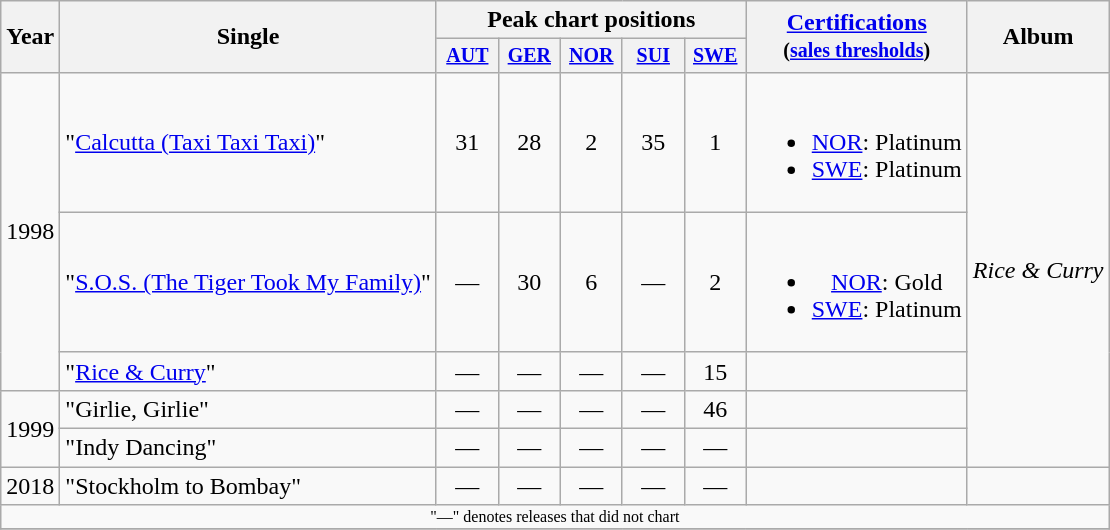<table class="wikitable" style="text-align:center;">
<tr>
<th rowspan="2">Year</th>
<th rowspan="2">Single</th>
<th colspan="5">Peak chart positions</th>
<th rowspan="2"><a href='#'>Certifications</a><br><small>(<a href='#'>sales thresholds</a>)</small></th>
<th rowspan="2">Album</th>
</tr>
<tr style="font-size:smaller;">
<th width="35"><a href='#'>AUT</a><br></th>
<th width="35"><a href='#'>GER</a><br></th>
<th width="35"><a href='#'>NOR</a><br></th>
<th width="35"><a href='#'>SUI</a><br></th>
<th width="35"><a href='#'>SWE</a><br></th>
</tr>
<tr>
<td rowspan=3>1998</td>
<td align="left">"<a href='#'>Calcutta (Taxi Taxi Taxi)</a>"</td>
<td>31</td>
<td>28</td>
<td>2</td>
<td>35</td>
<td>1</td>
<td><br><ul><li><a href='#'>NOR</a>: Platinum</li><li><a href='#'>SWE</a>: Platinum</li></ul></td>
<td align="left" rowspan="5"><em>Rice & Curry</em></td>
</tr>
<tr>
<td align="left">"<a href='#'>S.O.S. (The Tiger Took My Family)</a>"</td>
<td>—</td>
<td>30</td>
<td>6</td>
<td>—</td>
<td>2</td>
<td><br><ul><li><a href='#'>NOR</a>: Gold</li><li><a href='#'>SWE</a>: Platinum</li></ul></td>
</tr>
<tr>
<td align="left">"<a href='#'>Rice & Curry</a>"</td>
<td>—</td>
<td>—</td>
<td>—</td>
<td>—</td>
<td>15</td>
<td></td>
</tr>
<tr>
<td rowspan=2>1999</td>
<td align="left">"Girlie, Girlie"</td>
<td>—</td>
<td>—</td>
<td>—</td>
<td>—</td>
<td>46</td>
<td></td>
</tr>
<tr>
<td align="left">"Indy Dancing"</td>
<td>—</td>
<td>—</td>
<td>—</td>
<td>—</td>
<td>—</td>
<td></td>
</tr>
<tr>
<td>2018</td>
<td align="left">"Stockholm to Bombay"</td>
<td>—</td>
<td>—</td>
<td>—</td>
<td>—</td>
<td>—</td>
<td></td>
<td></td>
</tr>
<tr>
<td colspan="15" style="font-size:8pt">"—" denotes releases that did not chart</td>
</tr>
<tr>
</tr>
</table>
